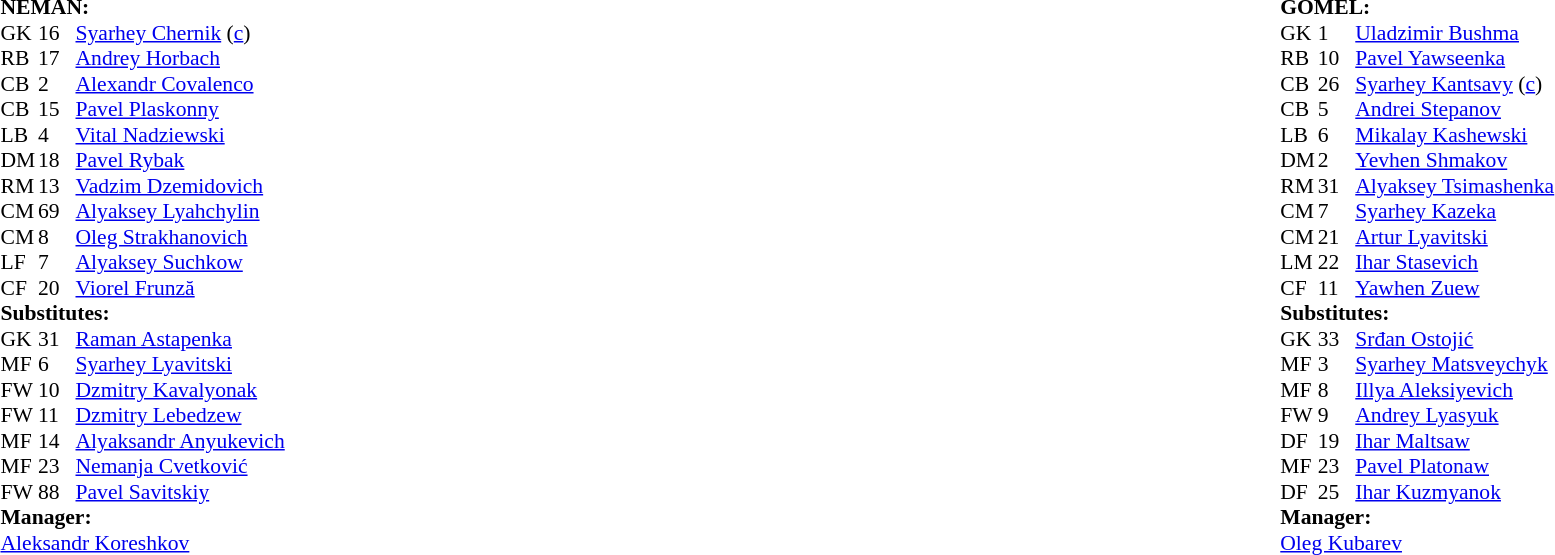<table width="100%">
<tr>
<td valign="top" width="50%"><br><table style="font-size: 90%" cellspacing="0" cellpadding="0">
<tr>
<td colspan="4"><strong>NEMAN:</strong></td>
</tr>
<tr>
<th width=25></th>
<th width=25></th>
</tr>
<tr>
<td>GK</td>
<td>16</td>
<td> <a href='#'>Syarhey Chernik</a> (<a href='#'>c</a>)</td>
</tr>
<tr>
<td>RB</td>
<td>17</td>
<td> <a href='#'>Andrey Horbach</a></td>
<td></td>
<td></td>
</tr>
<tr>
<td>CB</td>
<td>2</td>
<td> <a href='#'>Alexandr Covalenco</a></td>
</tr>
<tr>
<td>CB</td>
<td>15</td>
<td> <a href='#'>Pavel Plaskonny</a></td>
</tr>
<tr>
<td>LB</td>
<td>4</td>
<td> <a href='#'>Vital Nadziewski</a></td>
<td></td>
<td></td>
</tr>
<tr>
<td>DM</td>
<td>18</td>
<td> <a href='#'>Pavel Rybak</a></td>
</tr>
<tr>
<td>RM</td>
<td>13</td>
<td> <a href='#'>Vadzim Dzemidovich</a></td>
</tr>
<tr>
<td>CM</td>
<td>69</td>
<td> <a href='#'>Alyaksey Lyahchylin</a></td>
<td></td>
<td></td>
</tr>
<tr>
<td>CM</td>
<td>8</td>
<td> <a href='#'>Oleg Strakhanovich</a></td>
<td></td>
</tr>
<tr>
<td>LF</td>
<td>7</td>
<td> <a href='#'>Alyaksey Suchkow</a></td>
</tr>
<tr>
<td>CF</td>
<td>20</td>
<td> <a href='#'>Viorel Frunză</a></td>
</tr>
<tr>
<td colspan=3><strong>Substitutes:</strong></td>
</tr>
<tr>
<td>GK</td>
<td>31</td>
<td> <a href='#'>Raman Astapenka</a></td>
</tr>
<tr>
<td>MF</td>
<td>6</td>
<td> <a href='#'>Syarhey Lyavitski</a></td>
</tr>
<tr>
<td>FW</td>
<td>10</td>
<td> <a href='#'>Dzmitry Kavalyonak</a></td>
<td></td>
<td></td>
</tr>
<tr>
<td>FW</td>
<td>11</td>
<td> <a href='#'>Dzmitry Lebedzew</a></td>
<td></td>
<td></td>
</tr>
<tr>
<td>MF</td>
<td>14</td>
<td> <a href='#'>Alyaksandr Anyukevich</a></td>
</tr>
<tr>
<td>MF</td>
<td>23</td>
<td> <a href='#'>Nemanja Cvetković</a></td>
</tr>
<tr>
<td>FW</td>
<td>88</td>
<td> <a href='#'>Pavel Savitskiy</a></td>
<td></td>
<td></td>
</tr>
<tr>
<td colspan=3><strong>Manager:</strong></td>
</tr>
<tr>
<td colspan=4> <a href='#'>Aleksandr Koreshkov</a></td>
</tr>
</table>
</td>
<td valign="top" width="50%"><br><table style="font-size:90%" cellspacing="0" cellpadding="0" align=center>
<tr>
<td colspan="4"><strong>GOMEL:</strong></td>
</tr>
<tr>
<th width=25></th>
<th width=25></th>
</tr>
<tr>
<td>GK</td>
<td>1</td>
<td> <a href='#'>Uladzimir Bushma</a></td>
</tr>
<tr>
<td>RB</td>
<td>10</td>
<td> <a href='#'>Pavel Yawseenka</a></td>
</tr>
<tr>
<td>CB</td>
<td>26</td>
<td> <a href='#'>Syarhey Kantsavy</a> (<a href='#'>c</a>)</td>
</tr>
<tr>
<td>CB</td>
<td>5</td>
<td> <a href='#'>Andrei Stepanov</a></td>
</tr>
<tr>
<td>LB</td>
<td>6</td>
<td> <a href='#'>Mikalay Kashewski</a></td>
</tr>
<tr>
<td>DM</td>
<td>2</td>
<td> <a href='#'>Yevhen Shmakov</a></td>
<td></td>
<td></td>
</tr>
<tr>
<td>RM</td>
<td>31</td>
<td> <a href='#'>Alyaksey Tsimashenka</a></td>
<td></td>
<td></td>
</tr>
<tr>
<td>CM</td>
<td>7</td>
<td> <a href='#'>Syarhey Kazeka</a></td>
</tr>
<tr>
<td>CM</td>
<td>21</td>
<td> <a href='#'>Artur Lyavitski</a></td>
</tr>
<tr>
<td>LM</td>
<td>22</td>
<td> <a href='#'>Ihar Stasevich</a></td>
</tr>
<tr>
<td>CF</td>
<td>11</td>
<td> <a href='#'>Yawhen Zuew</a></td>
<td></td>
<td></td>
</tr>
<tr>
<td colspan=3><strong>Substitutes:</strong></td>
</tr>
<tr>
<td>GK</td>
<td>33</td>
<td> <a href='#'>Srđan Ostojić</a></td>
</tr>
<tr>
<td>MF</td>
<td>3</td>
<td> <a href='#'>Syarhey Matsveychyk</a></td>
<td></td>
<td></td>
</tr>
<tr>
<td>MF</td>
<td>8</td>
<td> <a href='#'>Illya Aleksiyevich</a></td>
<td></td>
<td></td>
</tr>
<tr>
<td>FW</td>
<td>9</td>
<td> <a href='#'>Andrey Lyasyuk</a></td>
</tr>
<tr>
<td>DF</td>
<td>19</td>
<td> <a href='#'>Ihar Maltsaw</a></td>
</tr>
<tr>
<td>MF</td>
<td>23</td>
<td> <a href='#'>Pavel Platonaw</a></td>
</tr>
<tr>
<td>DF</td>
<td>25</td>
<td> <a href='#'>Ihar Kuzmyanok</a></td>
<td></td>
<td></td>
</tr>
<tr>
<td colspan=3><strong>Manager:</strong></td>
</tr>
<tr>
<td colspan=4> <a href='#'>Oleg Kubarev</a></td>
</tr>
</table>
</td>
</tr>
</table>
